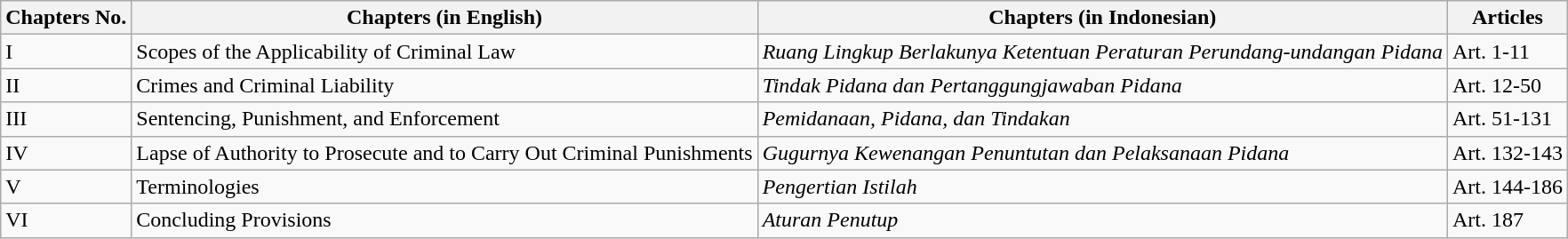<table class="wikitable">
<tr>
<th>Chapters No.</th>
<th>Chapters (in English)</th>
<th>Chapters (in Indonesian)</th>
<th>Articles</th>
</tr>
<tr>
<td>I</td>
<td>Scopes of the Applicability of Criminal Law</td>
<td><em>Ruang Lingkup Berlakunya Ketentuan Peraturan Perundang-undangan Pidana</em></td>
<td>Art. 1-11</td>
</tr>
<tr>
<td>II</td>
<td>Crimes and Criminal Liability</td>
<td><em>Tindak Pidana dan Pertanggungjawaban Pidana</em></td>
<td>Art. 12-50</td>
</tr>
<tr>
<td>III</td>
<td>Sentencing, Punishment, and Enforcement</td>
<td><em>Pemidanaan, Pidana, dan Tindakan</em></td>
<td>Art. 51-131</td>
</tr>
<tr>
<td>IV</td>
<td>Lapse of Authority to Prosecute and to Carry Out Criminal Punishments</td>
<td><em>Gugurnya Kewenangan Penuntutan dan Pelaksanaan Pidana</em></td>
<td>Art. 132-143</td>
</tr>
<tr>
<td>V</td>
<td>Terminologies</td>
<td><em>Pengertian Istilah</em></td>
<td>Art. 144-186</td>
</tr>
<tr>
<td>VI</td>
<td>Concluding Provisions</td>
<td><em>Aturan Penutup</em></td>
<td>Art. 187</td>
</tr>
</table>
